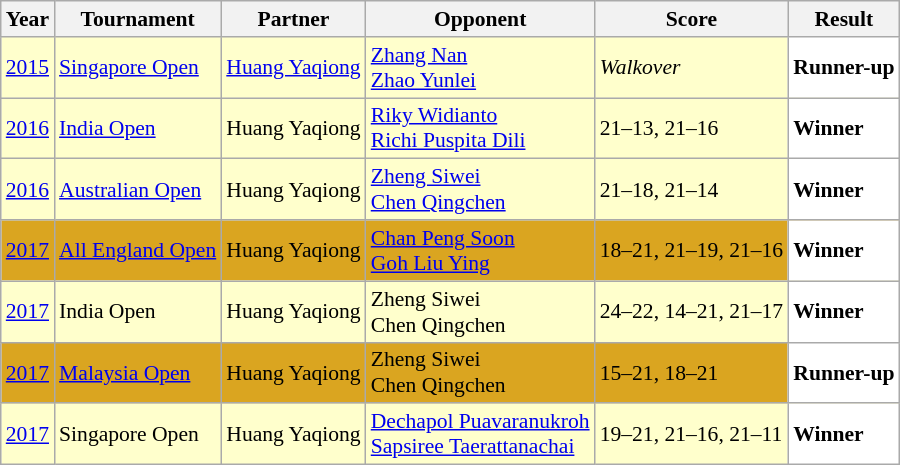<table class="sortable wikitable" style="font-size: 90%;">
<tr>
<th>Year</th>
<th>Tournament</th>
<th>Partner</th>
<th>Opponent</th>
<th>Score</th>
<th>Result</th>
</tr>
<tr style="background:#FFFFCC">
<td align="center"><a href='#'>2015</a></td>
<td align="left"><a href='#'>Singapore Open</a></td>
<td align="left"> <a href='#'>Huang Yaqiong</a></td>
<td align="left"> <a href='#'>Zhang Nan</a> <br>  <a href='#'>Zhao Yunlei</a></td>
<td align="left"><em>Walkover</em></td>
<td style="text-align:left; background:white"> <strong>Runner-up</strong></td>
</tr>
<tr style="background:#FFFFCC">
<td align="center"><a href='#'>2016</a></td>
<td align="left"><a href='#'>India Open</a></td>
<td align="left"> Huang Yaqiong</td>
<td align="left"> <a href='#'>Riky Widianto</a> <br>  <a href='#'>Richi Puspita Dili</a></td>
<td align="left">21–13, 21–16</td>
<td style="text-align:left; background:white"> <strong>Winner</strong></td>
</tr>
<tr style="background:#FFFFCC">
<td align="center"><a href='#'>2016</a></td>
<td align="left"><a href='#'>Australian Open</a></td>
<td align="left"> Huang Yaqiong</td>
<td align="left"> <a href='#'>Zheng Siwei</a> <br>  <a href='#'>Chen Qingchen</a></td>
<td align="left">21–18, 21–14</td>
<td style="text-align:left; background:white"> <strong>Winner</strong></td>
</tr>
<tr style="background:#DAA520">
<td align="center"><a href='#'>2017</a></td>
<td align="left"><a href='#'>All England Open</a></td>
<td align="left"> Huang Yaqiong</td>
<td align="left"> <a href='#'>Chan Peng Soon</a> <br>  <a href='#'>Goh Liu Ying</a></td>
<td align="left">18–21, 21–19, 21–16</td>
<td style="text-align:left; background:white"> <strong>Winner</strong></td>
</tr>
<tr style="background:#FFFFCC">
<td align="center"><a href='#'>2017</a></td>
<td align="left">India Open</td>
<td align="left"> Huang Yaqiong</td>
<td align="left"> Zheng Siwei <br>  Chen Qingchen</td>
<td align="left">24–22, 14–21, 21–17</td>
<td style="text-align:left; background:white"> <strong>Winner</strong></td>
</tr>
<tr style="background:#DAA520">
<td align="center"><a href='#'>2017</a></td>
<td align="left"><a href='#'>Malaysia Open</a></td>
<td align="left"> Huang Yaqiong</td>
<td align="left"> Zheng Siwei <br>  Chen Qingchen</td>
<td align="left">15–21, 18–21</td>
<td style="text-align:left; background:white"> <strong>Runner-up</strong></td>
</tr>
<tr style="background:#FFFFCC">
<td align="center"><a href='#'>2017</a></td>
<td align="left">Singapore Open</td>
<td align="left"> Huang Yaqiong</td>
<td align="left"> <a href='#'>Dechapol Puavaranukroh</a> <br>  <a href='#'>Sapsiree Taerattanachai</a></td>
<td align="left">19–21, 21–16, 21–11</td>
<td style="text-align:left; background:white"> <strong>Winner</strong></td>
</tr>
</table>
